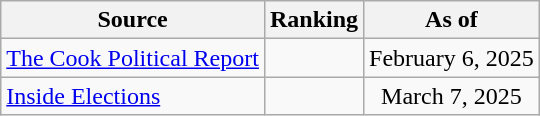<table class="wikitable" style="text-align:center">
<tr>
<th>Source</th>
<th>Ranking</th>
<th>As of</th>
</tr>
<tr>
<td align=left><a href='#'>The Cook Political Report</a></td>
<td></td>
<td>February 6, 2025</td>
</tr>
<tr>
<td align=left><a href='#'>Inside Elections</a></td>
<td></td>
<td>March 7, 2025</td>
</tr>
</table>
